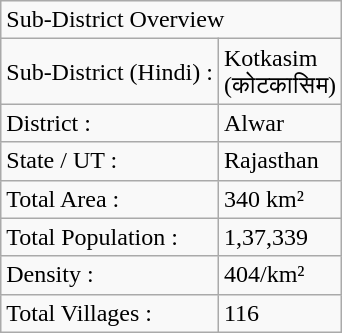<table class="wikitable">
<tr>
<td colspan="2">Sub-District Overview</td>
</tr>
<tr>
<td>Sub-District (Hindi) :</td>
<td>Kotkasim<br>(कोटकासिम)</td>
</tr>
<tr>
<td>District :</td>
<td>Alwar</td>
</tr>
<tr>
<td>State / UT :</td>
<td>Rajasthan</td>
</tr>
<tr>
<td>Total Area :</td>
<td>340 km²</td>
</tr>
<tr>
<td>Total Population :</td>
<td>1,37,339</td>
</tr>
<tr>
<td>Density :</td>
<td>404/km²</td>
</tr>
<tr>
<td>Total Villages :</td>
<td>116</td>
</tr>
</table>
